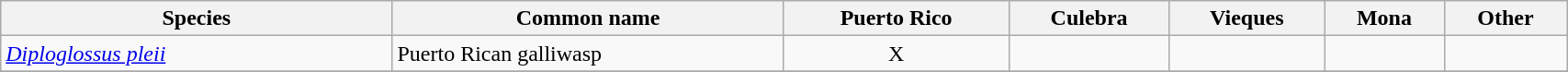<table width=90% class="wikitable">
<tr>
<th width=25%>Species</th>
<th width=25%>Common name</th>
<th>Puerto Rico</th>
<th>Culebra</th>
<th>Vieques</th>
<th>Mona</th>
<th>Other</th>
</tr>
<tr>
<td><em><a href='#'>Diploglossus pleii</a></em></td>
<td>Puerto Rican galliwasp</td>
<td align=center>X</td>
<td></td>
<td></td>
<td></td>
<td></td>
</tr>
<tr>
</tr>
</table>
